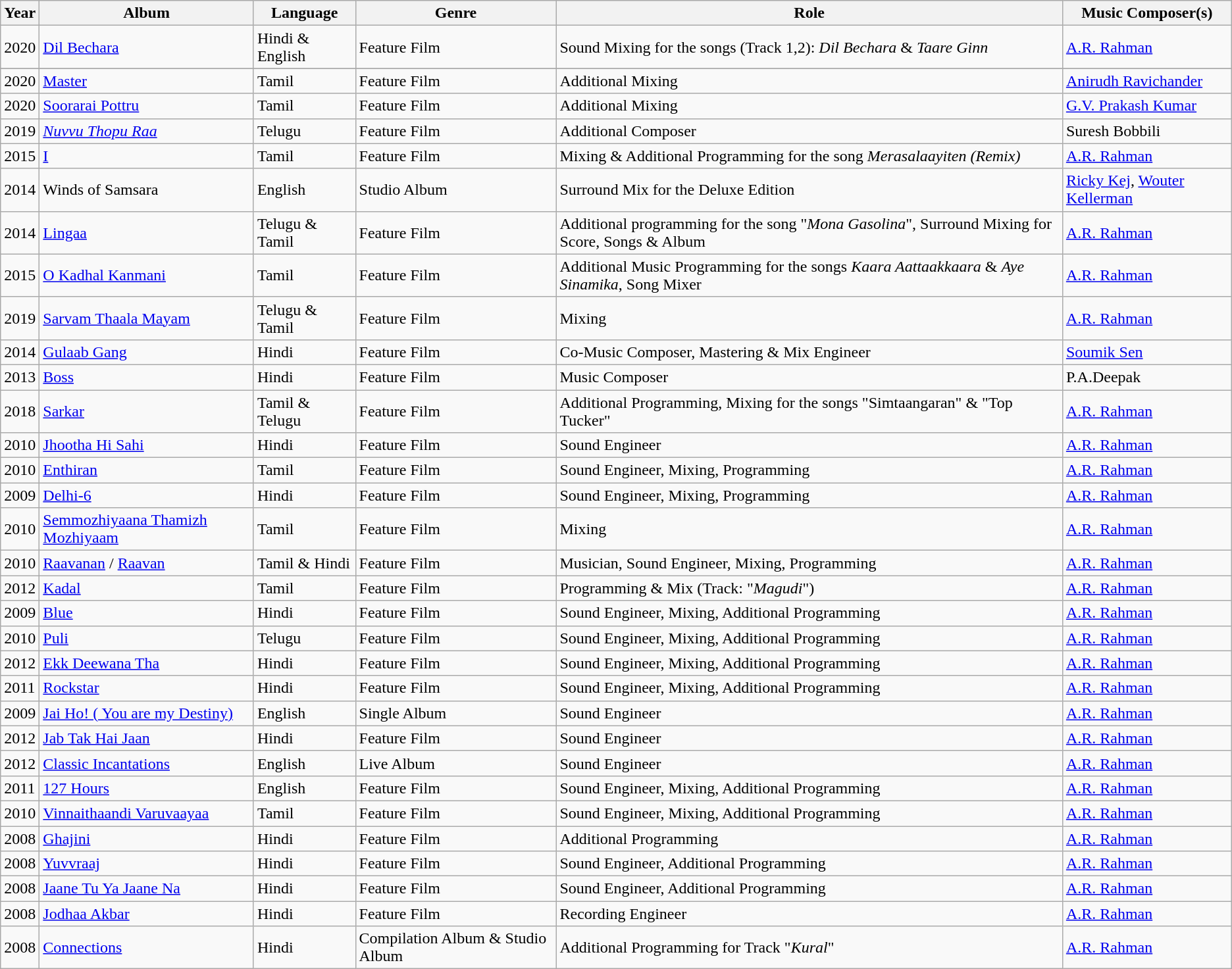<table class="wikitable sortable" border="1">
<tr>
<th>Year</th>
<th>Album</th>
<th>Language</th>
<th>Genre</th>
<th>Role</th>
<th>Music Composer(s)</th>
</tr>
<tr>
<td>2020</td>
<td><a href='#'>Dil Bechara</a></td>
<td>Hindi & English</td>
<td>Feature Film</td>
<td>Sound Mixing for the songs (Track 1,2): <em>Dil Bechara</em> & <em>Taare Ginn</em></td>
<td><a href='#'>A.R. Rahman</a></td>
</tr>
<tr>
</tr>
<tr>
<td>2020</td>
<td><a href='#'>Master</a></td>
<td>Tamil</td>
<td>Feature Film</td>
<td>Additional Mixing</td>
<td><a href='#'>Anirudh Ravichander</a></td>
</tr>
<tr>
<td>2020</td>
<td><a href='#'>Soorarai Pottru</a></td>
<td>Tamil</td>
<td>Feature Film</td>
<td>Additional Mixing</td>
<td><a href='#'>G.V. Prakash Kumar</a></td>
</tr>
<tr>
<td>2019</td>
<td><em><a href='#'>Nuvvu Thopu Raa</a></em></td>
<td>Telugu</td>
<td>Feature Film</td>
<td>Additional Composer</td>
<td>Suresh Bobbili</td>
</tr>
<tr>
<td>2015</td>
<td><a href='#'>I</a></td>
<td>Tamil</td>
<td>Feature Film</td>
<td>Mixing & Additional Programming for the song <em>Merasalaayiten (Remix)</em></td>
<td><a href='#'>A.R. Rahman</a></td>
</tr>
<tr>
<td>2014</td>
<td>Winds of Samsara</td>
<td>English</td>
<td>Studio Album</td>
<td>Surround Mix for the Deluxe Edition</td>
<td><a href='#'>Ricky Kej</a>, <a href='#'>Wouter Kellerman</a></td>
</tr>
<tr>
<td>2014</td>
<td><a href='#'>Lingaa</a></td>
<td>Telugu & Tamil</td>
<td>Feature Film</td>
<td>Additional programming for the song "<em>Mona Gasolina</em>", Surround Mixing for Score, Songs & Album</td>
<td><a href='#'>A.R. Rahman</a></td>
</tr>
<tr>
<td>2015</td>
<td><a href='#'>O Kadhal Kanmani</a></td>
<td>Tamil</td>
<td>Feature Film</td>
<td>Additional Music Programming for the songs <em>Kaara Aattaakkaara</em> & <em>Aye Sinamika</em>, Song Mixer</td>
<td><a href='#'>A.R. Rahman</a></td>
</tr>
<tr>
<td>2019</td>
<td><a href='#'>Sarvam Thaala Mayam</a></td>
<td>Telugu & Tamil</td>
<td>Feature Film</td>
<td>Mixing</td>
<td><a href='#'>A.R. Rahman</a></td>
</tr>
<tr>
<td>2014</td>
<td><a href='#'>Gulaab Gang</a></td>
<td>Hindi</td>
<td>Feature Film</td>
<td>Co-Music Composer, Mastering & Mix Engineer</td>
<td><a href='#'>Soumik Sen</a></td>
</tr>
<tr>
<td>2013</td>
<td><a href='#'>Boss</a></td>
<td>Hindi</td>
<td>Feature Film</td>
<td>Music Composer</td>
<td>P.A.Deepak</td>
</tr>
<tr>
<td>2018</td>
<td><a href='#'>Sarkar</a></td>
<td>Tamil & Telugu</td>
<td>Feature Film</td>
<td>Additional Programming, Mixing for the songs "Simtaangaran" & "Top Tucker"</td>
<td><a href='#'>A.R. Rahman</a></td>
</tr>
<tr>
<td>2010</td>
<td><a href='#'>Jhootha Hi Sahi</a></td>
<td>Hindi</td>
<td>Feature Film</td>
<td>Sound Engineer</td>
<td><a href='#'>A.R. Rahman</a></td>
</tr>
<tr>
<td>2010</td>
<td><a href='#'>Enthiran</a></td>
<td>Tamil</td>
<td>Feature Film</td>
<td>Sound Engineer, Mixing, Programming</td>
<td><a href='#'>A.R. Rahman</a></td>
</tr>
<tr>
<td>2009</td>
<td><a href='#'>Delhi-6</a></td>
<td>Hindi</td>
<td>Feature Film</td>
<td>Sound Engineer, Mixing, Programming</td>
<td><a href='#'>A.R. Rahman</a></td>
</tr>
<tr>
<td>2010</td>
<td><a href='#'>Semmozhiyaana Thamizh Mozhiyaam</a></td>
<td>Tamil</td>
<td>Feature Film</td>
<td>Mixing</td>
<td><a href='#'>A.R. Rahman</a></td>
</tr>
<tr>
<td>2010</td>
<td><a href='#'>Raavanan</a> / <a href='#'>Raavan</a></td>
<td>Tamil & Hindi</td>
<td>Feature Film</td>
<td>Musician, Sound Engineer, Mixing, Programming</td>
<td><a href='#'>A.R. Rahman</a></td>
</tr>
<tr>
<td>2012</td>
<td><a href='#'>Kadal</a></td>
<td>Tamil</td>
<td>Feature Film</td>
<td>Programming & Mix (Track: "<em>Magudi</em>")</td>
<td><a href='#'>A.R. Rahman</a></td>
</tr>
<tr>
<td>2009</td>
<td><a href='#'>Blue</a></td>
<td>Hindi</td>
<td>Feature Film</td>
<td>Sound Engineer, Mixing, Additional Programming</td>
<td><a href='#'>A.R. Rahman</a></td>
</tr>
<tr>
<td>2010</td>
<td><a href='#'>Puli</a></td>
<td>Telugu</td>
<td>Feature Film</td>
<td>Sound Engineer, Mixing, Additional Programming</td>
<td><a href='#'>A.R. Rahman</a></td>
</tr>
<tr>
<td>2012</td>
<td><a href='#'>Ekk Deewana Tha</a></td>
<td>Hindi</td>
<td>Feature Film</td>
<td>Sound Engineer, Mixing, Additional Programming</td>
<td><a href='#'>A.R. Rahman</a></td>
</tr>
<tr>
<td>2011</td>
<td><a href='#'>Rockstar</a></td>
<td>Hindi</td>
<td>Feature Film</td>
<td>Sound Engineer, Mixing, Additional Programming</td>
<td><a href='#'>A.R. Rahman</a></td>
</tr>
<tr>
<td>2009</td>
<td><a href='#'>Jai Ho! ( You are my Destiny)</a></td>
<td>English</td>
<td>Single Album</td>
<td>Sound Engineer</td>
<td><a href='#'>A.R. Rahman</a></td>
</tr>
<tr>
<td>2012</td>
<td><a href='#'>Jab Tak Hai Jaan</a></td>
<td>Hindi</td>
<td>Feature Film</td>
<td>Sound Engineer</td>
<td><a href='#'>A.R. Rahman</a></td>
</tr>
<tr>
<td>2012</td>
<td><a href='#'>Classic Incantations</a></td>
<td>English</td>
<td>Live Album</td>
<td>Sound Engineer</td>
<td><a href='#'>A.R. Rahman</a></td>
</tr>
<tr>
<td>2011</td>
<td><a href='#'>127 Hours</a></td>
<td>English</td>
<td>Feature Film</td>
<td>Sound Engineer, Mixing, Additional Programming</td>
<td><a href='#'>A.R. Rahman</a></td>
</tr>
<tr>
<td>2010</td>
<td><a href='#'>Vinnaithaandi Varuvaayaa</a></td>
<td>Tamil</td>
<td>Feature Film</td>
<td>Sound Engineer, Mixing, Additional Programming</td>
<td><a href='#'>A.R. Rahman</a></td>
</tr>
<tr>
<td>2008</td>
<td><a href='#'>Ghajini</a></td>
<td>Hindi</td>
<td>Feature Film</td>
<td>Additional Programming</td>
<td><a href='#'>A.R. Rahman</a></td>
</tr>
<tr>
<td>2008</td>
<td><a href='#'>Yuvvraaj</a></td>
<td>Hindi</td>
<td>Feature Film</td>
<td>Sound Engineer, Additional Programming</td>
<td><a href='#'>A.R. Rahman</a></td>
</tr>
<tr>
<td>2008</td>
<td><a href='#'>Jaane Tu Ya Jaane Na</a></td>
<td>Hindi</td>
<td>Feature Film</td>
<td>Sound Engineer, Additional Programming</td>
<td><a href='#'>A.R. Rahman</a></td>
</tr>
<tr>
<td>2008</td>
<td><a href='#'>Jodhaa Akbar</a></td>
<td>Hindi</td>
<td>Feature Film</td>
<td>Recording Engineer</td>
<td><a href='#'>A.R. Rahman</a></td>
</tr>
<tr>
<td>2008</td>
<td><a href='#'>Connections</a></td>
<td>Hindi</td>
<td>Compilation Album & Studio Album</td>
<td>Additional Programming for Track "<em>Kural</em>"</td>
<td><a href='#'>A.R. Rahman</a></td>
</tr>
</table>
